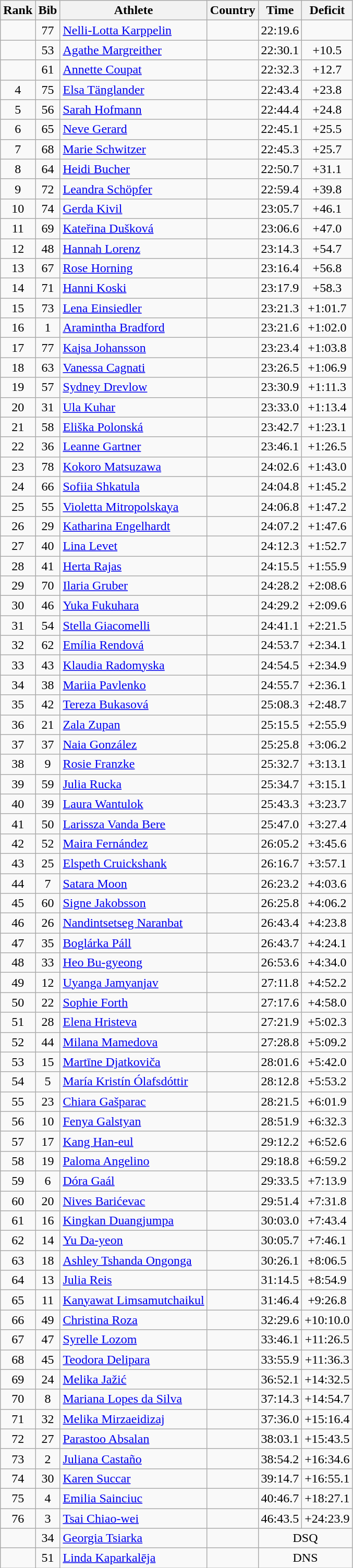<table class="wikitable sortable" style="text-align:center">
<tr>
<th>Rank</th>
<th>Bib</th>
<th>Athlete</th>
<th>Country</th>
<th>Time</th>
<th>Deficit</th>
</tr>
<tr>
<td></td>
<td>77</td>
<td align=left><a href='#'>Nelli-Lotta Karppelin</a></td>
<td align=left></td>
<td>22:19.6</td>
<td></td>
</tr>
<tr>
<td></td>
<td>53</td>
<td align=left><a href='#'>Agathe Margreither</a></td>
<td align=left></td>
<td>22:30.1</td>
<td>+10.5</td>
</tr>
<tr>
<td></td>
<td>61</td>
<td align=left><a href='#'>Annette Coupat</a></td>
<td align=left></td>
<td>22:32.3</td>
<td>+12.7</td>
</tr>
<tr>
<td>4</td>
<td>75</td>
<td align=left><a href='#'>Elsa Tänglander</a></td>
<td align=left></td>
<td>22:43.4</td>
<td>+23.8</td>
</tr>
<tr>
<td>5</td>
<td>56</td>
<td align=left><a href='#'>Sarah Hofmann</a></td>
<td align=left></td>
<td>22:44.4</td>
<td>+24.8</td>
</tr>
<tr>
<td>6</td>
<td>65</td>
<td align=left><a href='#'>Neve Gerard</a></td>
<td align=left></td>
<td>22:45.1</td>
<td>+25.5</td>
</tr>
<tr>
<td>7</td>
<td>68</td>
<td align=left><a href='#'>Marie Schwitzer</a></td>
<td align=left></td>
<td>22:45.3</td>
<td>+25.7</td>
</tr>
<tr>
<td>8</td>
<td>64</td>
<td align=left><a href='#'>Heidi Bucher</a></td>
<td align=left></td>
<td>22:50.7</td>
<td>+31.1</td>
</tr>
<tr>
<td>9</td>
<td>72</td>
<td align=left><a href='#'>Leandra Schöpfer</a></td>
<td align=left></td>
<td>22:59.4</td>
<td>+39.8</td>
</tr>
<tr>
<td>10</td>
<td>74</td>
<td align=left><a href='#'>Gerda Kivil</a></td>
<td align=left></td>
<td>23:05.7</td>
<td>+46.1</td>
</tr>
<tr>
<td>11</td>
<td>69</td>
<td align=left><a href='#'>Kateřina Dušková</a></td>
<td align=left></td>
<td>23:06.6</td>
<td>+47.0</td>
</tr>
<tr>
<td>12</td>
<td>48</td>
<td align=left><a href='#'>Hannah Lorenz</a></td>
<td align=left></td>
<td>23:14.3</td>
<td>+54.7</td>
</tr>
<tr>
<td>13</td>
<td>67</td>
<td align=left><a href='#'>Rose Horning</a></td>
<td align=left></td>
<td>23:16.4</td>
<td>+56.8</td>
</tr>
<tr>
<td>14</td>
<td>71</td>
<td align=left><a href='#'>Hanni Koski</a></td>
<td align=left></td>
<td>23:17.9</td>
<td>+58.3</td>
</tr>
<tr>
<td>15</td>
<td>73</td>
<td align=left><a href='#'>Lena Einsiedler</a></td>
<td align=left></td>
<td>23:21.3</td>
<td>+1:01.7</td>
</tr>
<tr>
<td>16</td>
<td>1</td>
<td align=left><a href='#'>Aramintha Bradford</a></td>
<td align=left></td>
<td>23:21.6</td>
<td>+1:02.0</td>
</tr>
<tr>
<td>17</td>
<td>77</td>
<td align=left><a href='#'>Kajsa Johansson</a></td>
<td align=left></td>
<td>23:23.4</td>
<td>+1:03.8</td>
</tr>
<tr>
<td>18</td>
<td>63</td>
<td align=left><a href='#'>Vanessa Cagnati</a></td>
<td align=left></td>
<td>23:26.5</td>
<td>+1:06.9</td>
</tr>
<tr>
<td>19</td>
<td>57</td>
<td align=left><a href='#'>Sydney Drevlow</a></td>
<td align=left></td>
<td>23:30.9</td>
<td>+1:11.3</td>
</tr>
<tr>
<td>20</td>
<td>31</td>
<td align=left><a href='#'>Ula Kuhar</a></td>
<td align=left></td>
<td>23:33.0</td>
<td>+1:13.4</td>
</tr>
<tr>
<td>21</td>
<td>58</td>
<td align=left><a href='#'>Eliška Polonská</a></td>
<td align=left></td>
<td>23:42.7</td>
<td>+1:23.1</td>
</tr>
<tr>
<td>22</td>
<td>36</td>
<td align=left><a href='#'>Leanne Gartner</a></td>
<td align=left></td>
<td>23:46.1</td>
<td>+1:26.5</td>
</tr>
<tr>
<td>23</td>
<td>78</td>
<td align=left><a href='#'>Kokoro Matsuzawa</a></td>
<td align=left></td>
<td>24:02.6</td>
<td>+1:43.0</td>
</tr>
<tr>
<td>24</td>
<td>66</td>
<td align=left><a href='#'>Sofiia Shkatula</a></td>
<td align=left></td>
<td>24:04.8</td>
<td>+1:45.2</td>
</tr>
<tr>
<td>25</td>
<td>55</td>
<td align=left><a href='#'>Violetta Mitropolskaya</a></td>
<td align=left></td>
<td>24:06.8</td>
<td>+1:47.2</td>
</tr>
<tr>
<td>26</td>
<td>29</td>
<td align=left><a href='#'>Katharina Engelhardt</a></td>
<td align=left></td>
<td>24:07.2</td>
<td>+1:47.6</td>
</tr>
<tr>
<td>27</td>
<td>40</td>
<td align=left><a href='#'>Lina Levet</a></td>
<td align=left></td>
<td>24:12.3</td>
<td>+1:52.7</td>
</tr>
<tr>
<td>28</td>
<td>41</td>
<td align=left><a href='#'>Herta Rajas</a></td>
<td align=left></td>
<td>24:15.5</td>
<td>+1:55.9</td>
</tr>
<tr>
<td>29</td>
<td>70</td>
<td align=left><a href='#'>Ilaria Gruber</a></td>
<td align=left></td>
<td>24:28.2</td>
<td>+2:08.6</td>
</tr>
<tr>
<td>30</td>
<td>46</td>
<td align=left><a href='#'>Yuka Fukuhara</a></td>
<td align=left></td>
<td>24:29.2</td>
<td>+2:09.6</td>
</tr>
<tr>
<td>31</td>
<td>54</td>
<td align=left><a href='#'>Stella Giacomelli</a></td>
<td align=left></td>
<td>24:41.1</td>
<td>+2:21.5</td>
</tr>
<tr>
<td>32</td>
<td>62</td>
<td align=left><a href='#'>Emília Rendová</a></td>
<td align=left></td>
<td>24:53.7</td>
<td>+2:34.1</td>
</tr>
<tr>
<td>33</td>
<td>43</td>
<td align=left><a href='#'>Klaudia Radomyska</a></td>
<td align=left></td>
<td>24:54.5</td>
<td>+2:34.9</td>
</tr>
<tr>
<td>34</td>
<td>38</td>
<td align=left><a href='#'>Mariia Pavlenko</a></td>
<td align=left></td>
<td>24:55.7</td>
<td>+2:36.1</td>
</tr>
<tr>
<td>35</td>
<td>42</td>
<td align=left><a href='#'>Tereza Bukasová</a></td>
<td align=left></td>
<td>25:08.3</td>
<td>+2:48.7</td>
</tr>
<tr>
<td>36</td>
<td>21</td>
<td align=left><a href='#'>Zala Zupan</a></td>
<td align=left></td>
<td>25:15.5</td>
<td>+2:55.9</td>
</tr>
<tr>
<td>37</td>
<td>37</td>
<td align=left><a href='#'>Naia González</a></td>
<td align=left></td>
<td>25:25.8</td>
<td>+3:06.2</td>
</tr>
<tr>
<td>38</td>
<td>9</td>
<td align=left><a href='#'>Rosie Franzke</a></td>
<td align=left></td>
<td>25:32.7</td>
<td>+3:13.1</td>
</tr>
<tr>
<td>39</td>
<td>59</td>
<td align=left><a href='#'>Julia Rucka</a></td>
<td align=left></td>
<td>25:34.7</td>
<td>+3:15.1</td>
</tr>
<tr>
<td>40</td>
<td>39</td>
<td align=left><a href='#'>Laura Wantulok</a></td>
<td align=left></td>
<td>25:43.3</td>
<td>+3:23.7</td>
</tr>
<tr>
<td>41</td>
<td>50</td>
<td align=left><a href='#'>Larissza Vanda Bere</a></td>
<td align=left></td>
<td>25:47.0</td>
<td>+3:27.4</td>
</tr>
<tr>
<td>42</td>
<td>52</td>
<td align=left><a href='#'>Maira Fernández</a></td>
<td align=left></td>
<td>26:05.2</td>
<td>+3:45.6</td>
</tr>
<tr>
<td>43</td>
<td>25</td>
<td align=left><a href='#'>Elspeth Cruickshank</a></td>
<td align=left></td>
<td>26:16.7</td>
<td>+3:57.1</td>
</tr>
<tr>
<td>44</td>
<td>7</td>
<td align=left><a href='#'>Satara Moon</a></td>
<td align=left></td>
<td>26:23.2</td>
<td>+4:03.6</td>
</tr>
<tr>
<td>45</td>
<td>60</td>
<td align=left><a href='#'>Signe Jakobsson</a></td>
<td align=left></td>
<td>26:25.8</td>
<td>+4:06.2</td>
</tr>
<tr>
<td>46</td>
<td>26</td>
<td align=left><a href='#'>Nandintsetseg Naranbat</a></td>
<td align=left></td>
<td>26:43.4</td>
<td>+4:23.8</td>
</tr>
<tr>
<td>47</td>
<td>35</td>
<td align=left><a href='#'>Boglárka Páll</a></td>
<td align=left></td>
<td>26:43.7</td>
<td>+4:24.1</td>
</tr>
<tr>
<td>48</td>
<td>33</td>
<td align=left><a href='#'>Heo Bu-gyeong</a></td>
<td align=left></td>
<td>26:53.6</td>
<td>+4:34.0</td>
</tr>
<tr>
<td>49</td>
<td>12</td>
<td align=left><a href='#'>Uyanga Jamyanjav</a></td>
<td align=left></td>
<td>27:11.8</td>
<td>+4:52.2</td>
</tr>
<tr>
<td>50</td>
<td>22</td>
<td align=left><a href='#'>Sophie Forth</a></td>
<td align=left></td>
<td>27:17.6</td>
<td>+4:58.0</td>
</tr>
<tr>
<td>51</td>
<td>28</td>
<td align=left><a href='#'>Elena Hristeva</a></td>
<td align=left></td>
<td>27:21.9</td>
<td>+5:02.3</td>
</tr>
<tr>
<td>52</td>
<td>44</td>
<td align=left><a href='#'>Milana Mamedova</a></td>
<td align=left></td>
<td>27:28.8</td>
<td>+5:09.2</td>
</tr>
<tr>
<td>53</td>
<td>15</td>
<td align=left><a href='#'>Martīne Djatkoviča</a></td>
<td align=left></td>
<td>28:01.6</td>
<td>+5:42.0</td>
</tr>
<tr>
<td>54</td>
<td>5</td>
<td align=left><a href='#'>María Kristín Ólafsdóttir</a></td>
<td align=left></td>
<td>28:12.8</td>
<td>+5:53.2</td>
</tr>
<tr>
<td>55</td>
<td>23</td>
<td align=left><a href='#'>Chiara Gašparac</a></td>
<td align=left></td>
<td>28:21.5</td>
<td>+6:01.9</td>
</tr>
<tr>
<td>56</td>
<td>10</td>
<td align=left><a href='#'>Fenya Galstyan</a></td>
<td align=left></td>
<td>28:51.9</td>
<td>+6:32.3</td>
</tr>
<tr>
<td>57</td>
<td>17</td>
<td align=left><a href='#'>Kang Han-eul</a></td>
<td align=left></td>
<td>29:12.2</td>
<td>+6:52.6</td>
</tr>
<tr>
<td>58</td>
<td>19</td>
<td align=left><a href='#'>Paloma Angelino</a></td>
<td align=left></td>
<td>29:18.8</td>
<td>+6:59.2</td>
</tr>
<tr>
<td>59</td>
<td>6</td>
<td align=left><a href='#'>Dóra Gaál</a></td>
<td align=left></td>
<td>29:33.5</td>
<td>+7:13.9</td>
</tr>
<tr>
<td>60</td>
<td>20</td>
<td align=left><a href='#'>Nives Barićevac</a></td>
<td align=left></td>
<td>29:51.4</td>
<td>+7:31.8</td>
</tr>
<tr>
<td>61</td>
<td>16</td>
<td align=left><a href='#'>Kingkan Duangjumpa</a></td>
<td align=left></td>
<td>30:03.0</td>
<td>+7:43.4</td>
</tr>
<tr>
<td>62</td>
<td>14</td>
<td align=left><a href='#'>Yu Da-yeon</a></td>
<td align=left></td>
<td>30:05.7</td>
<td>+7:46.1</td>
</tr>
<tr>
<td>63</td>
<td>18</td>
<td align=left><a href='#'>Ashley Tshanda Ongonga</a></td>
<td align=left></td>
<td>30:26.1</td>
<td>+8:06.5</td>
</tr>
<tr>
<td>64</td>
<td>13</td>
<td align=left><a href='#'>Julia Reis</a></td>
<td align=left></td>
<td>31:14.5</td>
<td>+8:54.9</td>
</tr>
<tr>
<td>65</td>
<td>11</td>
<td align=left><a href='#'>Kanyawat Limsamutchaikul</a></td>
<td align=left></td>
<td>31:46.4</td>
<td>+9:26.8</td>
</tr>
<tr>
<td>66</td>
<td>49</td>
<td align=left><a href='#'>Christina Roza</a></td>
<td align=left></td>
<td>32:29.6</td>
<td>+10:10.0</td>
</tr>
<tr>
<td>67</td>
<td>47</td>
<td align=left><a href='#'>Syrelle Lozom</a></td>
<td align=left></td>
<td>33:46.1</td>
<td>+11:26.5</td>
</tr>
<tr>
<td>68</td>
<td>45</td>
<td align=left><a href='#'>Teodora Delipara</a></td>
<td align=left></td>
<td>33:55.9</td>
<td>+11:36.3</td>
</tr>
<tr>
<td>69</td>
<td>24</td>
<td align=left><a href='#'>Melika Jažić</a></td>
<td align=left></td>
<td>36:52.1</td>
<td>+14:32.5</td>
</tr>
<tr>
<td>70</td>
<td>8</td>
<td align=left><a href='#'>Mariana Lopes da Silva</a></td>
<td align=left></td>
<td>37:14.3</td>
<td>+14:54.7</td>
</tr>
<tr>
<td>71</td>
<td>32</td>
<td align=left><a href='#'>Melika Mirzaeidizaj</a></td>
<td align=left></td>
<td>37:36.0</td>
<td>+15:16.4</td>
</tr>
<tr>
<td>72</td>
<td>27</td>
<td align=left><a href='#'>Parastoo Absalan</a></td>
<td align=left></td>
<td>38:03.1</td>
<td>+15:43.5</td>
</tr>
<tr>
<td>73</td>
<td>2</td>
<td align=left><a href='#'>Juliana Castaño</a></td>
<td align=left></td>
<td>38:54.2</td>
<td>+16:34.6</td>
</tr>
<tr>
<td>74</td>
<td>30</td>
<td align=left><a href='#'>Karen Succar</a></td>
<td align=left></td>
<td>39:14.7</td>
<td>+16:55.1</td>
</tr>
<tr>
<td>75</td>
<td>4</td>
<td align=left><a href='#'>Emilia Sainciuc</a></td>
<td align=left></td>
<td>40:46.7</td>
<td>+18:27.1</td>
</tr>
<tr>
<td>76</td>
<td>3</td>
<td align=left><a href='#'>Tsai Chiao-wei</a></td>
<td align=left></td>
<td>46:43.5</td>
<td>+24:23.9</td>
</tr>
<tr>
<td></td>
<td>34</td>
<td align=left><a href='#'>Georgia Tsiarka</a></td>
<td align=left></td>
<td colspan=2>DSQ</td>
</tr>
<tr>
<td></td>
<td>51</td>
<td align=left><a href='#'>Linda Kaparkalēja</a></td>
<td align=left></td>
<td colspan=2>DNS</td>
</tr>
</table>
